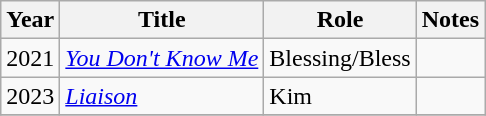<table class="wikitable plainrowheaders sortable">
<tr>
<th scope="col">Year</th>
<th scope="col">Title</th>
<th scope="col">Role</th>
<th scope="col" class="unsortable">Notes</th>
</tr>
<tr>
<td>2021</td>
<td><em><a href='#'>You Don't Know Me</a></em></td>
<td>Blessing/Bless</td>
<td></td>
</tr>
<tr>
<td>2023</td>
<td><em><a href='#'>Liaison</a></em></td>
<td>Kim</td>
<td></td>
</tr>
<tr>
</tr>
</table>
